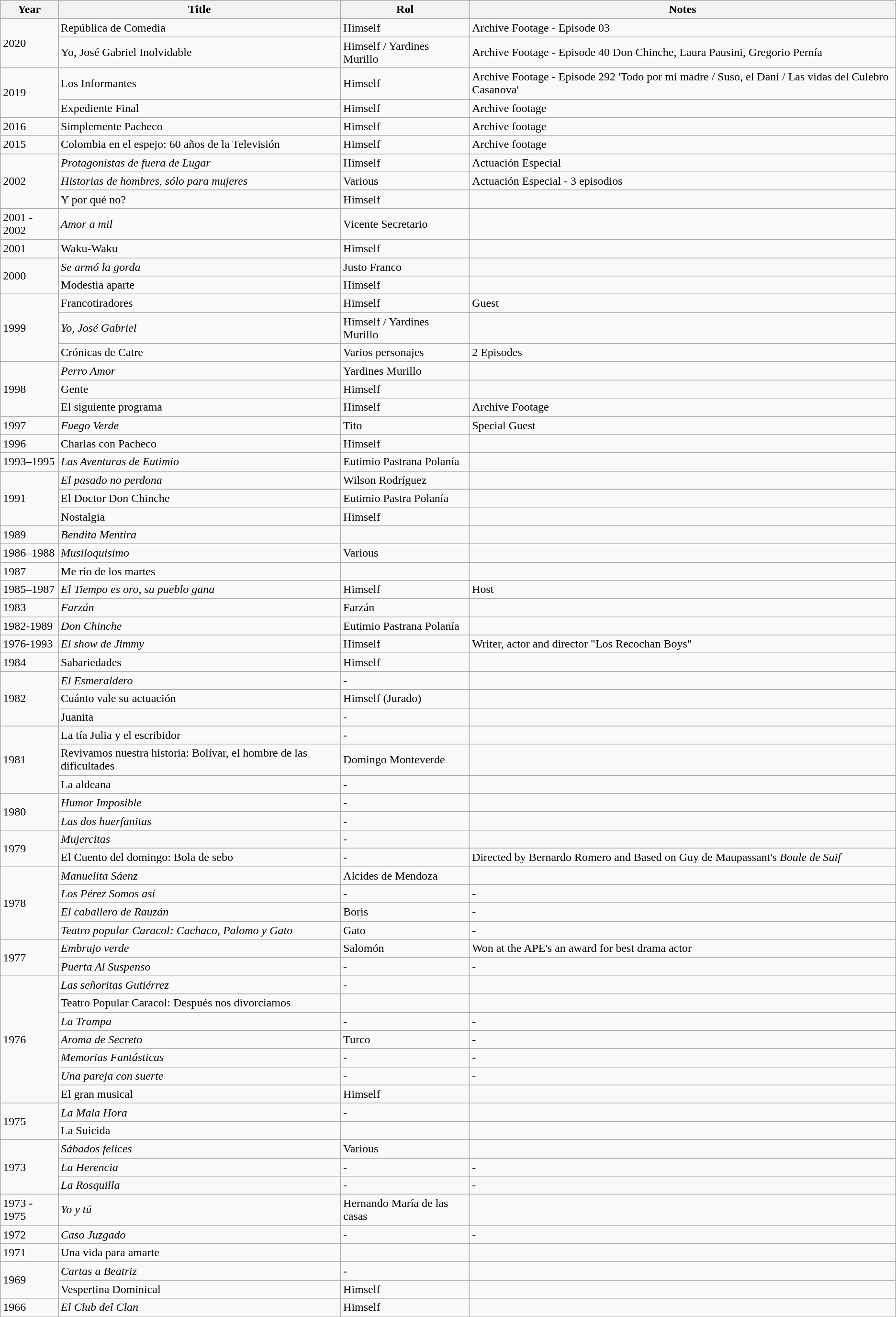<table class="wikitable">
<tr>
<th>Year</th>
<th>Title</th>
<th>Rol</th>
<th>Notes</th>
</tr>
<tr>
<td rowspan="2">2020</td>
<td>República de Comedia</td>
<td>Himself</td>
<td>Archive Footage - Episode 03</td>
</tr>
<tr>
<td>Yo, José Gabriel Inolvidable</td>
<td>Himself / Yardines Murillo</td>
<td>Archive Footage - Episode 40 Don Chinche, Laura Pausini, Gregorio Pernía</td>
</tr>
<tr>
<td rowspan="2">2019</td>
<td>Los Informantes</td>
<td>Himself</td>
<td>Archive Footage - Episode 292 'Todo por mi madre / Suso, el Dani / Las vidas del Culebro Casanova'</td>
</tr>
<tr>
<td>Expediente Final</td>
<td>Himself</td>
<td>Archive footage</td>
</tr>
<tr>
<td>2016</td>
<td>Simplemente Pacheco</td>
<td>Himself</td>
<td>Archive footage</td>
</tr>
<tr>
<td>2015</td>
<td>Colombia en el espejo: 60 años de la Televisión</td>
<td>Himself</td>
<td>Archive footage</td>
</tr>
<tr>
<td rowspan="3">2002</td>
<td><em>Protagonistas de fuera de Lugar</em></td>
<td>Himself</td>
<td>Actuación Especial</td>
</tr>
<tr>
<td><em>Historias de hombres, sólo para mujeres</em></td>
<td>Various</td>
<td>Actuación Especial - 3 episodios</td>
</tr>
<tr>
<td>Y por qué no?</td>
<td>Himself</td>
<td></td>
</tr>
<tr>
<td rowspan="1">2001 - 2002</td>
<td><em>Amor a mil</em></td>
<td>Vicente Secretario</td>
<td></td>
</tr>
<tr>
<td>2001</td>
<td>Waku-Waku</td>
<td>Himself</td>
<td></td>
</tr>
<tr>
<td rowspan="2">2000</td>
<td><em>Se armó la gorda</em></td>
<td>Justo Franco</td>
<td></td>
</tr>
<tr>
<td>Modestia aparte</td>
<td>Himself</td>
<td></td>
</tr>
<tr>
<td rowspan="3">1999</td>
<td>Francotiradores</td>
<td>Himself</td>
<td>Guest</td>
</tr>
<tr>
<td><em>Yo, José Gabriel</em></td>
<td>Himself / Yardines Murillo</td>
<td></td>
</tr>
<tr>
<td>Crónicas de Catre</td>
<td>Varios personajes</td>
<td>2 Episodes</td>
</tr>
<tr>
<td rowspan="3">1998</td>
<td><em>Perro Amor</em></td>
<td>Yardines Murillo</td>
<td></td>
</tr>
<tr>
<td>Gente</td>
<td>Himself</td>
<td></td>
</tr>
<tr>
<td>El siguiente programa</td>
<td>Himself</td>
<td>Archive Footage</td>
</tr>
<tr>
<td rowspan="1">1997</td>
<td><em>Fuego Verde</em></td>
<td>Tito</td>
<td>Special Guest</td>
</tr>
<tr>
<td>1996</td>
<td>Charlas con Pacheco</td>
<td>Himself</td>
<td></td>
</tr>
<tr>
<td rowspan="1">1993–1995</td>
<td><em>Las Aventuras de Eutimio</em></td>
<td>Eutimio Pastrana Polanía</td>
<td></td>
</tr>
<tr>
<td rowspan="3">1991</td>
<td><em>El pasado no perdona</em></td>
<td>Wilson Rodríguez</td>
<td></td>
</tr>
<tr>
<td>El Doctor Don Chinche</td>
<td>Eutimio Pastra Polanía</td>
<td></td>
</tr>
<tr>
<td>Nostalgia</td>
<td>Himself</td>
<td></td>
</tr>
<tr>
<td rowspan="1">1989</td>
<td><em>Bendita Mentira</em></td>
<td></td>
<td></td>
</tr>
<tr>
<td rowspan="1">1986–1988</td>
<td><em>Musiloquisimo</em></td>
<td>Various</td>
<td></td>
</tr>
<tr>
<td>1987</td>
<td>Me río de los martes</td>
<td></td>
<td></td>
</tr>
<tr>
<td rowspan="1">1985–1987</td>
<td><em>El Tiempo es oro, su pueblo gana</em></td>
<td>Himself</td>
<td>Host</td>
</tr>
<tr>
<td>1983</td>
<td><em>Farzán</em></td>
<td>Farzán</td>
<td></td>
</tr>
<tr>
<td>1982-1989</td>
<td><em>Don Chinche</em></td>
<td>Eutimio Pastrana Polanía</td>
<td></td>
</tr>
<tr>
<td rowspan="1">1976-1993</td>
<td><em>El show de Jimmy</em></td>
<td>Himself</td>
<td>Writer, actor and director "Los Recochan Boys"</td>
</tr>
<tr>
<td>1984</td>
<td>Sabariedades</td>
<td>Himself</td>
<td></td>
</tr>
<tr>
<td rowspan="3">1982</td>
<td><em>El Esmeraldero</em></td>
<td>-</td>
<td></td>
</tr>
<tr>
<td>Cuánto vale su actuación</td>
<td>Himself (Jurado)</td>
<td></td>
</tr>
<tr>
<td>Juanita</td>
<td>-</td>
<td></td>
</tr>
<tr>
<td rowspan="3">1981</td>
<td>La tía Julia y el escribidor</td>
<td>-</td>
<td></td>
</tr>
<tr>
<td>Revivamos nuestra historia: Bolívar, el hombre de las dificultades</td>
<td>Domingo Monteverde</td>
<td></td>
</tr>
<tr>
<td>La aldeana</td>
<td>-</td>
<td></td>
</tr>
<tr>
<td rowspan="2">1980</td>
<td><em>Humor Imposible</em></td>
<td>-</td>
<td></td>
</tr>
<tr>
<td><em>Las dos huerfanitas</em></td>
<td>-</td>
<td></td>
</tr>
<tr>
<td rowspan="2">1979</td>
<td><em>Mujercitas</em></td>
<td>-</td>
<td></td>
</tr>
<tr>
<td>El Cuento del domingo: Bola de sebo</td>
<td>-</td>
<td>Directed by Bernardo Romero and Based on Guy de Maupassant's <em>Boule de Suif</em></td>
</tr>
<tr>
<td rowspan="4">1978</td>
<td><em>Manuelita Sáenz</em></td>
<td>Alcides de Mendoza</td>
<td></td>
</tr>
<tr>
<td><em>Los Pérez Somos así</em></td>
<td>-</td>
<td>-</td>
</tr>
<tr>
<td><em>El caballero de Rauzán</em></td>
<td>Boris</td>
<td>-</td>
</tr>
<tr>
<td><em>Teatro popular Caracol: Cachaco, Palomo y Gato</em></td>
<td>Gato</td>
<td>-</td>
</tr>
<tr>
<td rowspan="2">1977</td>
<td><em>Embrujo verde</em></td>
<td>Salomón</td>
<td>Won at the APE's an award for best drama actor</td>
</tr>
<tr>
<td><em>Puerta Al Suspenso</em></td>
<td>-</td>
<td>-</td>
</tr>
<tr>
<td rowspan="7">1976</td>
<td><em>Las señoritas Gutiérrez</em></td>
<td>-</td>
<td></td>
</tr>
<tr>
<td>Teatro Popular Caracol: Después nos divorciamos</td>
<td></td>
<td></td>
</tr>
<tr>
<td><em>La Trampa</em></td>
<td>-</td>
<td>-</td>
</tr>
<tr>
<td><em>Aroma de Secreto</em></td>
<td>Turco</td>
<td>-</td>
</tr>
<tr>
<td><em>Memorias Fantásticas</em></td>
<td>-</td>
<td>-</td>
</tr>
<tr>
<td><em>Una pareja con suerte</em></td>
<td>-</td>
<td>-</td>
</tr>
<tr>
<td>El gran musical</td>
<td>Himself</td>
<td></td>
</tr>
<tr>
<td rowspan="2">1975</td>
<td><em>La Mala Hora</em></td>
<td>-</td>
<td></td>
</tr>
<tr>
<td>La Suicida</td>
<td></td>
<td></td>
</tr>
<tr>
<td rowspan="3">1973</td>
<td><em>Sábados felices</em></td>
<td>Various</td>
<td></td>
</tr>
<tr>
<td><em>La Herencia</em></td>
<td>-</td>
<td>-</td>
</tr>
<tr>
<td><em>La Rosquilla</em></td>
<td>-</td>
<td>-</td>
</tr>
<tr>
<td rowspan="1">1973 - 1975</td>
<td><em>Yo y tú</em></td>
<td>Hernando María de las casas</td>
<td></td>
</tr>
<tr>
<td>1972</td>
<td><em>Caso Juzgado</em></td>
<td>-</td>
<td>-</td>
</tr>
<tr>
<td>1971</td>
<td>Una vida para amarte</td>
<td></td>
<td></td>
</tr>
<tr>
<td rowspan="2">1969</td>
<td><em>Cartas a Beatriz</em></td>
<td>-</td>
<td></td>
</tr>
<tr>
<td>Vespertina Dominical</td>
<td>Himself</td>
<td></td>
</tr>
<tr>
<td>1966</td>
<td><em>El Club del Clan</em></td>
<td>Himself</td>
<td></td>
</tr>
</table>
